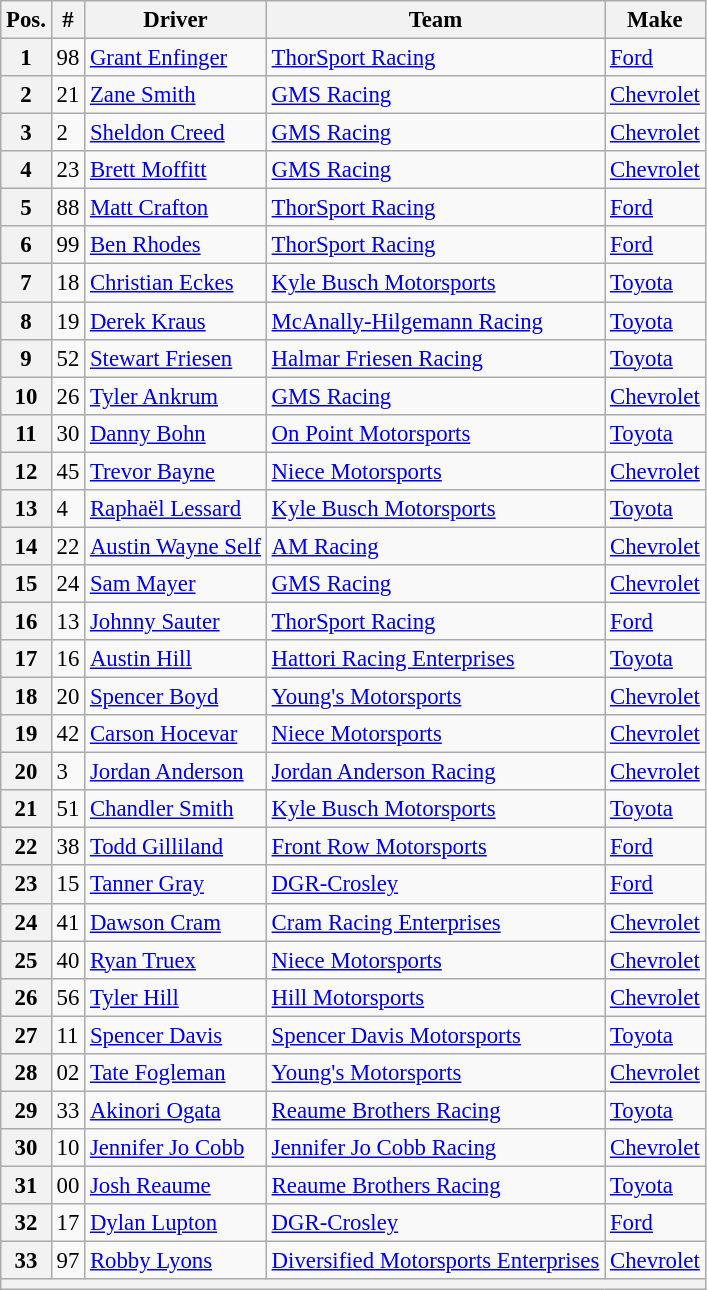<table class="wikitable" style="font-size:95%">
<tr>
<th>Pos.</th>
<th>#</th>
<th>Driver</th>
<th>Team</th>
<th>Make</th>
</tr>
<tr>
<th>1</th>
<td>98</td>
<td><a href='#'>Grant Enfinger</a></td>
<td><a href='#'>ThorSport Racing</a></td>
<td><a href='#'>Ford</a></td>
</tr>
<tr>
<th>2</th>
<td>21</td>
<td><a href='#'>Zane Smith</a></td>
<td><a href='#'>GMS Racing</a></td>
<td><a href='#'>Chevrolet</a></td>
</tr>
<tr>
<th>3</th>
<td>2</td>
<td><a href='#'>Sheldon Creed</a></td>
<td><a href='#'>GMS Racing</a></td>
<td><a href='#'>Chevrolet</a></td>
</tr>
<tr>
<th>4</th>
<td>23</td>
<td><a href='#'>Brett Moffitt</a></td>
<td><a href='#'>GMS Racing</a></td>
<td><a href='#'>Chevrolet</a></td>
</tr>
<tr>
<th>5</th>
<td>88</td>
<td><a href='#'>Matt Crafton</a></td>
<td><a href='#'>ThorSport Racing</a></td>
<td><a href='#'>Ford</a></td>
</tr>
<tr>
<th>6</th>
<td>99</td>
<td><a href='#'>Ben Rhodes</a></td>
<td><a href='#'>ThorSport Racing</a></td>
<td><a href='#'>Ford</a></td>
</tr>
<tr>
<th>7</th>
<td>18</td>
<td><a href='#'>Christian Eckes</a></td>
<td><a href='#'>Kyle Busch Motorsports</a></td>
<td><a href='#'>Toyota</a></td>
</tr>
<tr>
<th>8</th>
<td>19</td>
<td><a href='#'>Derek Kraus</a></td>
<td><a href='#'>McAnally-Hilgemann Racing</a></td>
<td><a href='#'>Toyota</a></td>
</tr>
<tr>
<th>9</th>
<td>52</td>
<td><a href='#'>Stewart Friesen</a></td>
<td><a href='#'>Halmar Friesen Racing</a></td>
<td><a href='#'>Toyota</a></td>
</tr>
<tr>
<th>10</th>
<td>26</td>
<td><a href='#'>Tyler Ankrum</a></td>
<td><a href='#'>GMS Racing</a></td>
<td><a href='#'>Chevrolet</a></td>
</tr>
<tr>
<th>11</th>
<td>30</td>
<td><a href='#'>Danny Bohn</a></td>
<td><a href='#'>On Point Motorsports</a></td>
<td><a href='#'>Toyota</a></td>
</tr>
<tr>
<th>12</th>
<td>45</td>
<td><a href='#'>Trevor Bayne</a></td>
<td><a href='#'>Niece Motorsports</a></td>
<td><a href='#'>Chevrolet</a></td>
</tr>
<tr>
<th>13</th>
<td>4</td>
<td><a href='#'>Raphaël Lessard</a></td>
<td><a href='#'>Kyle Busch Motorsports</a></td>
<td><a href='#'>Toyota</a></td>
</tr>
<tr>
<th>14</th>
<td>22</td>
<td><a href='#'>Austin Wayne Self</a></td>
<td><a href='#'>AM Racing</a></td>
<td><a href='#'>Chevrolet</a></td>
</tr>
<tr>
<th>15</th>
<td>24</td>
<td><a href='#'>Sam Mayer</a></td>
<td><a href='#'>GMS Racing</a></td>
<td><a href='#'>Chevrolet</a></td>
</tr>
<tr>
<th>16</th>
<td>13</td>
<td><a href='#'>Johnny Sauter</a></td>
<td><a href='#'>ThorSport Racing</a></td>
<td><a href='#'>Ford</a></td>
</tr>
<tr>
<th>17</th>
<td>16</td>
<td><a href='#'>Austin Hill</a></td>
<td><a href='#'>Hattori Racing Enterprises</a></td>
<td><a href='#'>Toyota</a></td>
</tr>
<tr>
<th>18</th>
<td>20</td>
<td><a href='#'>Spencer Boyd</a></td>
<td><a href='#'>Young's Motorsports</a></td>
<td><a href='#'>Chevrolet</a></td>
</tr>
<tr>
<th>19</th>
<td>42</td>
<td><a href='#'>Carson Hocevar</a></td>
<td><a href='#'>Niece Motorsports</a></td>
<td><a href='#'>Chevrolet</a></td>
</tr>
<tr>
<th>20</th>
<td>3</td>
<td><a href='#'>Jordan Anderson</a></td>
<td><a href='#'>Jordan Anderson Racing</a></td>
<td><a href='#'>Chevrolet</a></td>
</tr>
<tr>
<th>21</th>
<td>51</td>
<td><a href='#'>Chandler Smith</a></td>
<td><a href='#'>Kyle Busch Motorsports</a></td>
<td><a href='#'>Toyota</a></td>
</tr>
<tr>
<th>22</th>
<td>38</td>
<td><a href='#'>Todd Gilliland</a></td>
<td><a href='#'>Front Row Motorsports</a></td>
<td><a href='#'>Ford</a></td>
</tr>
<tr>
<th>23</th>
<td>15</td>
<td><a href='#'>Tanner Gray</a></td>
<td><a href='#'>DGR-Crosley</a></td>
<td><a href='#'>Ford</a></td>
</tr>
<tr>
<th>24</th>
<td>41</td>
<td><a href='#'>Dawson Cram</a></td>
<td><a href='#'>Cram Racing Enterprises</a></td>
<td><a href='#'>Chevrolet</a></td>
</tr>
<tr>
<th>25</th>
<td>40</td>
<td><a href='#'>Ryan Truex</a></td>
<td><a href='#'>Niece Motorsports</a></td>
<td><a href='#'>Chevrolet</a></td>
</tr>
<tr>
<th>26</th>
<td>56</td>
<td><a href='#'>Tyler Hill</a></td>
<td><a href='#'>Hill Motorsports</a></td>
<td><a href='#'>Chevrolet</a></td>
</tr>
<tr>
<th>27</th>
<td>11</td>
<td><a href='#'>Spencer Davis</a></td>
<td><a href='#'>Spencer Davis Motorsports</a></td>
<td><a href='#'>Toyota</a></td>
</tr>
<tr>
<th>28</th>
<td>02</td>
<td><a href='#'>Tate Fogleman</a></td>
<td><a href='#'>Young's Motorsports</a></td>
<td><a href='#'>Chevrolet</a></td>
</tr>
<tr>
<th>29</th>
<td>33</td>
<td><a href='#'>Akinori Ogata</a></td>
<td><a href='#'>Reaume Brothers Racing</a></td>
<td><a href='#'>Toyota</a></td>
</tr>
<tr>
<th>30</th>
<td>10</td>
<td><a href='#'>Jennifer Jo Cobb</a></td>
<td><a href='#'>Jennifer Jo Cobb Racing</a></td>
<td><a href='#'>Chevrolet</a></td>
</tr>
<tr>
<th>31</th>
<td>00</td>
<td><a href='#'>Josh Reaume</a></td>
<td><a href='#'>Reaume Brothers Racing</a></td>
<td><a href='#'>Toyota</a></td>
</tr>
<tr>
<th>32</th>
<td>17</td>
<td><a href='#'>Dylan Lupton</a></td>
<td><a href='#'>DGR-Crosley</a></td>
<td><a href='#'>Ford</a></td>
</tr>
<tr>
<th>33</th>
<td>97</td>
<td><a href='#'>Robby Lyons</a></td>
<td><a href='#'>Diversified Motorsports Enterprises</a></td>
<td><a href='#'>Chevrolet</a></td>
</tr>
<tr>
<th colspan="5"></th>
</tr>
</table>
